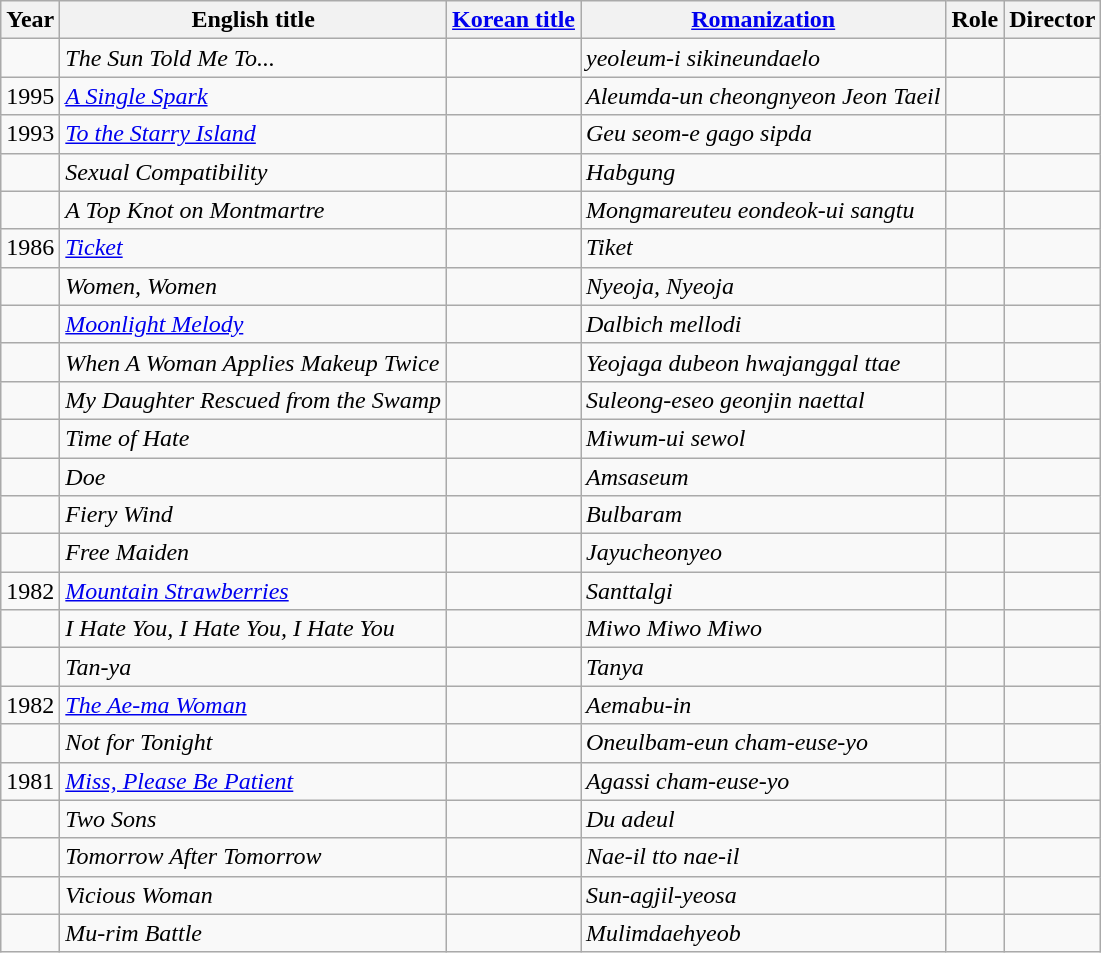<table class="wikitable">
<tr>
<th>Year</th>
<th>English title</th>
<th><a href='#'>Korean title</a></th>
<th><a href='#'>Romanization</a></th>
<th>Role</th>
<th>Director</th>
</tr>
<tr>
<td></td>
<td><em>The Sun Told Me To...</em></td>
<td></td>
<td><em>yeoleum-i sikineundaelo</em></td>
<td></td>
<td></td>
</tr>
<tr>
<td>1995</td>
<td><em><a href='#'>A Single Spark</a></em></td>
<td></td>
<td><em>Aleumda-un cheongnyeon Jeon Taeil</em></td>
<td></td>
<td></td>
</tr>
<tr>
<td>1993</td>
<td><em><a href='#'>To the Starry Island</a></em></td>
<td></td>
<td><em>Geu seom-e gago sipda</em></td>
<td></td>
<td></td>
</tr>
<tr>
<td></td>
<td><em>Sexual Compatibility</em></td>
<td></td>
<td><em>Habgung</em></td>
<td></td>
<td></td>
</tr>
<tr>
<td></td>
<td><em>A Top Knot on Montmartre</em></td>
<td></td>
<td><em>Mongmareuteu eondeok-ui sangtu</em></td>
<td></td>
<td></td>
</tr>
<tr>
<td>1986</td>
<td><em><a href='#'>Ticket</a></em></td>
<td></td>
<td><em>Tiket</em></td>
<td></td>
<td></td>
</tr>
<tr>
<td></td>
<td><em>Women, Women</em></td>
<td></td>
<td><em>Nyeoja, Nyeoja</em></td>
<td></td>
<td></td>
</tr>
<tr>
<td></td>
<td><em><a href='#'>Moonlight Melody</a></em></td>
<td></td>
<td><em>Dalbich mellodi</em></td>
<td></td>
<td></td>
</tr>
<tr>
<td></td>
<td><em>When A Woman Applies Makeup Twice</em></td>
<td></td>
<td><em>Yeojaga dubeon hwajanggal ttae</em></td>
<td></td>
<td></td>
</tr>
<tr>
<td></td>
<td><em>My Daughter Rescued from the Swamp</em></td>
<td></td>
<td><em>Suleong-eseo geonjin naettal</em></td>
<td></td>
<td></td>
</tr>
<tr>
<td></td>
<td><em>Time of Hate</em></td>
<td></td>
<td><em>Miwum-ui sewol</em></td>
<td></td>
<td></td>
</tr>
<tr>
<td></td>
<td><em>Doe</em></td>
<td></td>
<td><em>Amsaseum</em></td>
<td></td>
<td></td>
</tr>
<tr>
<td></td>
<td><em>Fiery Wind</em></td>
<td></td>
<td><em>Bulbaram</em></td>
<td></td>
<td></td>
</tr>
<tr>
<td></td>
<td><em>Free Maiden</em></td>
<td></td>
<td><em>Jayucheonyeo</em></td>
<td></td>
<td></td>
</tr>
<tr>
<td>1982</td>
<td><em><a href='#'>Mountain Strawberries</a></em></td>
<td></td>
<td><em>Santtalgi</em></td>
<td></td>
<td></td>
</tr>
<tr>
<td></td>
<td><em>I Hate You, I Hate You, I Hate You</em></td>
<td></td>
<td><em>Miwo Miwo Miwo</em></td>
<td></td>
<td></td>
</tr>
<tr>
<td></td>
<td><em>Tan-ya</em></td>
<td></td>
<td><em>Tanya</em></td>
<td></td>
<td></td>
</tr>
<tr>
<td>1982</td>
<td><em><a href='#'>The Ae-ma Woman</a></em></td>
<td></td>
<td><em>Aemabu-in</em></td>
<td></td>
<td></td>
</tr>
<tr>
<td></td>
<td><em>Not for Tonight</em></td>
<td></td>
<td><em>Oneulbam-eun cham-euse-yo</em></td>
<td></td>
<td></td>
</tr>
<tr>
<td>1981</td>
<td><em><a href='#'>Miss, Please Be Patient</a></em></td>
<td></td>
<td><em>Agassi cham-euse-yo</em></td>
<td></td>
<td></td>
</tr>
<tr>
<td></td>
<td><em>Two Sons</em></td>
<td></td>
<td><em>Du adeul</em></td>
<td></td>
<td></td>
</tr>
<tr>
<td></td>
<td><em>Tomorrow After Tomorrow</em></td>
<td></td>
<td><em>Nae-il tto nae-il</em></td>
<td></td>
<td></td>
</tr>
<tr>
<td></td>
<td><em>Vicious Woman</em></td>
<td></td>
<td><em>Sun-agjil-yeosa</em></td>
<td></td>
<td></td>
</tr>
<tr>
<td></td>
<td><em>Mu-rim Battle</em></td>
<td></td>
<td><em>Mulimdaehyeob</em></td>
<td></td>
<td></td>
</tr>
</table>
